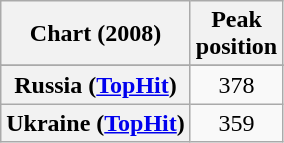<table class="wikitable sortable plainrowheaders" style="text-align:center">
<tr>
<th>Chart (2008)</th>
<th>Peak<br>position</th>
</tr>
<tr>
</tr>
<tr>
</tr>
<tr>
</tr>
<tr>
<th scope="row">Russia (<a href='#'>TopHit</a>)</th>
<td>378</td>
</tr>
<tr>
<th scope="row">Ukraine (<a href='#'>TopHit</a>)</th>
<td>359</td>
</tr>
</table>
